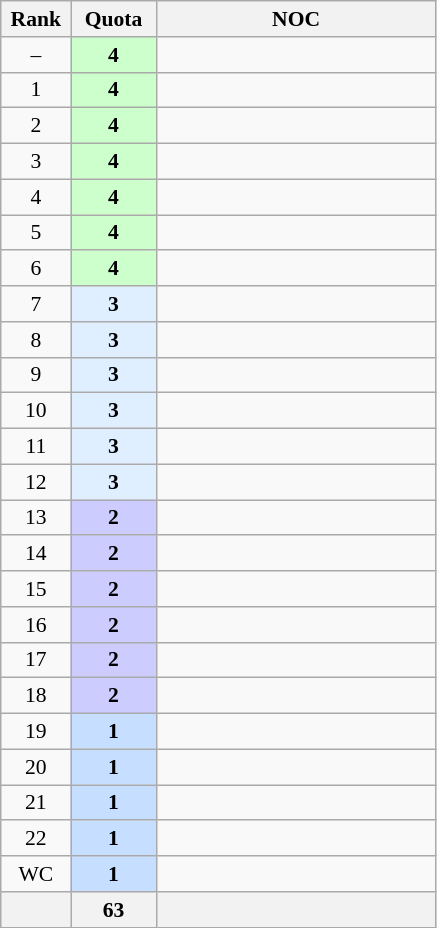<table class="wikitable" style="text-align:center; font-size:90%">
<tr>
<th>Rank</th>
<th>Quota</th>
<th>NOC</th>
</tr>
<tr>
<td>–</td>
<td bgcolor=#ccffcc><strong>4</strong></td>
<td align=left></td>
</tr>
<tr>
<td>1</td>
<td bgcolor=#ccffcc><strong>4</strong></td>
<td align=left></td>
</tr>
<tr>
<td>2</td>
<td bgcolor=#ccffcc><strong>4</strong></td>
<td align=left></td>
</tr>
<tr>
<td>3</td>
<td bgcolor=#ccffcc><strong>4</strong></td>
<td align=left></td>
</tr>
<tr>
<td>4</td>
<td bgcolor=#ccffcc><strong>4</strong></td>
<td align=left></td>
</tr>
<tr>
<td>5</td>
<td bgcolor=#ccffcc><strong>4</strong></td>
<td align=left></td>
</tr>
<tr>
<td>6</td>
<td bgcolor=#ccffcc><strong>4</strong></td>
<td align=left></td>
</tr>
<tr>
<td>7</td>
<td bgcolor=#dfefff><strong>3</strong></td>
<td align=left></td>
</tr>
<tr>
<td>8</td>
<td bgcolor=#dfefff><strong>3</strong></td>
<td align=left></td>
</tr>
<tr>
<td>9</td>
<td bgcolor=#dfefff><strong>3</strong></td>
<td align=left></td>
</tr>
<tr>
<td>10</td>
<td bgcolor=#dfefff><strong>3</strong></td>
<td align=left></td>
</tr>
<tr>
<td>11</td>
<td bgcolor=#dfefff><strong>3</strong></td>
<td align=left></td>
</tr>
<tr>
<td>12</td>
<td bgcolor=#dfefff><strong>3</strong></td>
<td align=left></td>
</tr>
<tr>
<td>13</td>
<td bgcolor=#ccccff><strong>2</strong></td>
<td align=left></td>
</tr>
<tr>
<td>14</td>
<td bgcolor=#ccccff><strong>2</strong></td>
<td align=left></td>
</tr>
<tr>
<td>15</td>
<td bgcolor=#ccccff><strong>2</strong></td>
<td align=left></td>
</tr>
<tr>
<td>16</td>
<td bgcolor=#ccccff><strong>2</strong></td>
<td align=left></td>
</tr>
<tr>
<td>17</td>
<td bgcolor=#ccccff><strong>2</strong></td>
<td align=left></td>
</tr>
<tr>
<td>18</td>
<td bgcolor=#ccccff><strong>2</strong></td>
<td align=left></td>
</tr>
<tr>
<td>19</td>
<td bgcolor=#C6DEFF><strong>1</strong></td>
<td align=left></td>
</tr>
<tr>
<td>20</td>
<td bgcolor=#C6DEFF><strong>1</strong></td>
<td align=left></td>
</tr>
<tr>
<td>21</td>
<td bgcolor=#C6DEFF><strong>1</strong></td>
<td align=left></td>
</tr>
<tr>
<td>22</td>
<td bgcolor=#C6DEFF><strong>1</strong></td>
<td align=left></td>
</tr>
<tr>
<td>WC</td>
<td bgcolor=#C6DEFF><strong>1</strong></td>
<td align=left></td>
</tr>
<tr>
<th width=40></th>
<th width=50>63</th>
<th width=180></th>
</tr>
</table>
